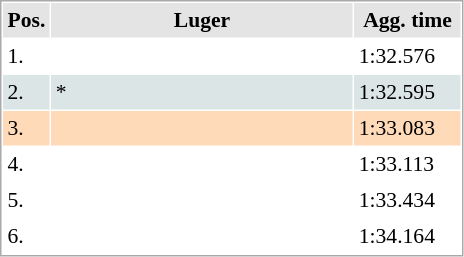<table cellspacing="1" cellpadding="3" style="border:1px solid #aaa; font-size:90%;">
<tr style="background:#e4e4e4;">
<th style="width:10px;">Pos.</th>
<th style="width:195px;">Luger</th>
<th style="width:65px;">Agg. time</th>
</tr>
<tr -style="background:#f7f6a8;">
<td>1.</td>
<td align="left"></td>
<td>1:32.576</td>
</tr>
<tr style="background:#dce5e5;">
<td>2.</td>
<td align="left">*</td>
<td>1:32.595</td>
</tr>
<tr style="background:#ffdab9;">
<td>3.</td>
<td align="left"></td>
<td>1:33.083</td>
</tr>
<tr>
<td>4.</td>
<td align="left"></td>
<td>1:33.113</td>
</tr>
<tr>
<td>5.</td>
<td align="left"></td>
<td>1:33.434</td>
</tr>
<tr>
<td>6.</td>
<td align="left"></td>
<td>1:34.164</td>
</tr>
</table>
